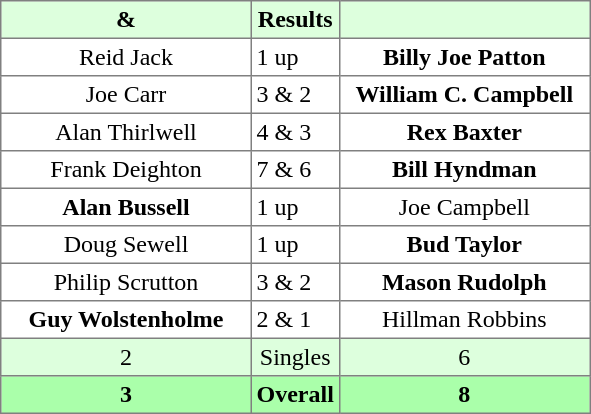<table border="1" cellpadding="3" style="border-collapse: collapse; text-align:center;">
<tr style="background:#ddffdd;">
<th width=160> & </th>
<th>Results</th>
<th width=160></th>
</tr>
<tr>
<td>Reid Jack</td>
<td align=left> 1 up</td>
<td><strong>Billy Joe Patton</strong></td>
</tr>
<tr>
<td>Joe Carr</td>
<td align=left> 3 & 2</td>
<td><strong>William C. Campbell</strong></td>
</tr>
<tr>
<td>Alan Thirlwell</td>
<td align=left> 4 & 3</td>
<td><strong>Rex Baxter</strong></td>
</tr>
<tr>
<td>Frank Deighton</td>
<td align=left> 7 & 6</td>
<td><strong>Bill Hyndman</strong></td>
</tr>
<tr>
<td><strong>Alan Bussell</strong></td>
<td align=left> 1 up</td>
<td>Joe Campbell</td>
</tr>
<tr>
<td>Doug Sewell</td>
<td align=left> 1 up</td>
<td><strong>Bud Taylor</strong></td>
</tr>
<tr>
<td>Philip Scrutton</td>
<td align=left> 3 & 2</td>
<td><strong>Mason Rudolph</strong></td>
</tr>
<tr>
<td><strong>Guy Wolstenholme</strong></td>
<td align=left> 2 & 1</td>
<td>Hillman Robbins</td>
</tr>
<tr style="background:#ddffdd;">
<td>2</td>
<td>Singles</td>
<td>6</td>
</tr>
<tr style="background:#aaffaa;">
<th>3</th>
<th>Overall</th>
<th>8</th>
</tr>
</table>
